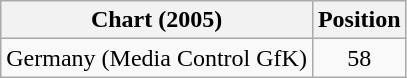<table class="wikitable">
<tr>
<th>Chart (2005)</th>
<th>Position</th>
</tr>
<tr>
<td>Germany (Media Control GfK)</td>
<td align="center">58</td>
</tr>
</table>
